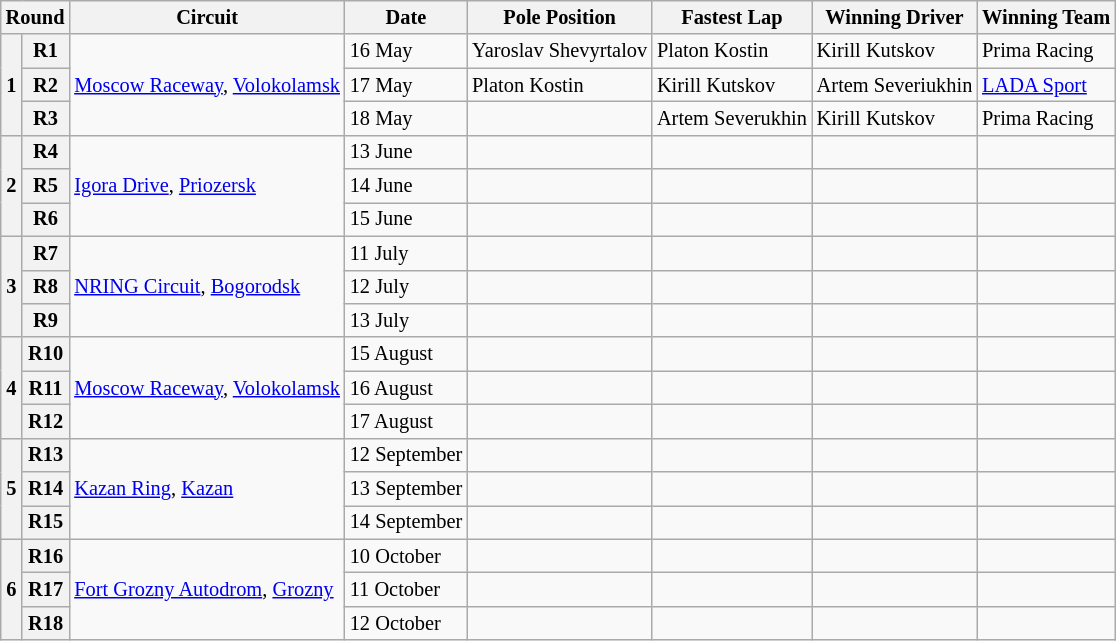<table class="wikitable" style="font-size: 85%">
<tr>
<th colspan=2>Round</th>
<th>Circuit</th>
<th>Date</th>
<th>Pole Position</th>
<th>Fastest Lap</th>
<th>Winning Driver</th>
<th>Winning Team</th>
</tr>
<tr>
<th rowspan=3>1</th>
<th>R1</th>
<td rowspan=3> <a href='#'>Moscow Raceway</a>, <a href='#'>Volokolamsk</a></td>
<td>16 May</td>
<td> Yaroslav Shevyrtalov</td>
<td> Platon Kostin</td>
<td> Kirill Kutskov</td>
<td> Prima Racing</td>
</tr>
<tr>
<th>R2</th>
<td>17 May</td>
<td> Platon Kostin</td>
<td> Kirill Kutskov</td>
<td> Artem Severiukhin</td>
<td> <a href='#'>LADA Sport</a></td>
</tr>
<tr>
<th>R3</th>
<td>18 May</td>
<td></td>
<td> Artem Severukhin</td>
<td> Kirill Kutskov</td>
<td> Prima Racing</td>
</tr>
<tr>
<th rowspan=3>2</th>
<th>R4</th>
<td rowspan=3> <a href='#'>Igora Drive</a>, <a href='#'>Priozersk</a></td>
<td>13 June</td>
<td></td>
<td></td>
<td></td>
<td></td>
</tr>
<tr>
<th>R5</th>
<td>14 June</td>
<td></td>
<td></td>
<td></td>
<td></td>
</tr>
<tr>
<th>R6</th>
<td>15 June</td>
<td></td>
<td></td>
<td></td>
<td></td>
</tr>
<tr>
<th rowspan=3>3</th>
<th>R7</th>
<td rowspan=3> <a href='#'>NRING Circuit</a>, <a href='#'>Bogorodsk</a></td>
<td>11 July</td>
<td></td>
<td></td>
<td></td>
<td></td>
</tr>
<tr>
<th>R8</th>
<td>12 July</td>
<td></td>
<td></td>
<td></td>
<td></td>
</tr>
<tr>
<th>R9</th>
<td>13 July</td>
<td></td>
<td></td>
<td></td>
<td></td>
</tr>
<tr>
<th rowspan=3>4</th>
<th>R10</th>
<td rowspan=3> <a href='#'>Moscow Raceway</a>, <a href='#'>Volokolamsk</a></td>
<td>15 August</td>
<td></td>
<td></td>
<td></td>
<td></td>
</tr>
<tr>
<th>R11</th>
<td>16 August</td>
<td></td>
<td></td>
<td></td>
<td></td>
</tr>
<tr>
<th>R12</th>
<td>17 August</td>
<td></td>
<td></td>
<td></td>
<td></td>
</tr>
<tr>
<th rowspan=3>5</th>
<th>R13</th>
<td rowspan=3 nowrap> <a href='#'>Kazan Ring</a>, <a href='#'>Kazan</a></td>
<td nowrap>12 September</td>
<td></td>
<td></td>
<td></td>
<td></td>
</tr>
<tr>
<th>R14</th>
<td nowrap>13 September</td>
<td></td>
<td></td>
<td></td>
<td></td>
</tr>
<tr>
<th>R15</th>
<td nowrap>14 September</td>
<td></td>
<td></td>
<td></td>
<td></td>
</tr>
<tr>
<th rowspan=3>6</th>
<th>R16</th>
<td rowspan=3> <a href='#'>Fort Grozny Autodrom</a>, <a href='#'>Grozny</a></td>
<td nowrap>10 October</td>
<td></td>
<td></td>
<td></td>
<td></td>
</tr>
<tr>
<th>R17</th>
<td nowrap>11 October</td>
<td></td>
<td></td>
<td></td>
<td></td>
</tr>
<tr>
<th>R18</th>
<td nowrap>12 October</td>
<td></td>
<td></td>
<td></td>
<td></td>
</tr>
</table>
